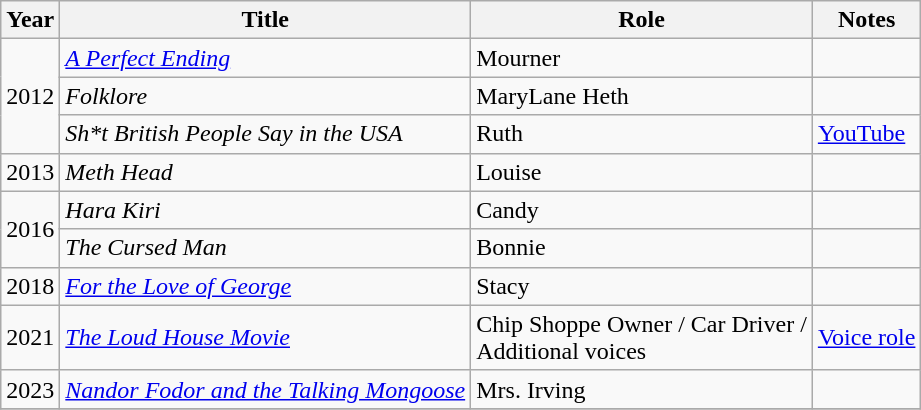<table class="wikitable">
<tr align="center">
<th>Year</th>
<th>Title</th>
<th>Role</th>
<th>Notes</th>
</tr>
<tr>
<td rowspan="3">2012</td>
<td><em><a href='#'>A Perfect Ending</a></em></td>
<td>Mourner</td>
<td></td>
</tr>
<tr>
<td><em>Folklore</em></td>
<td>MaryLane Heth</td>
<td></td>
</tr>
<tr>
<td><em>Sh*t British People Say in the USA</em></td>
<td>Ruth</td>
<td><a href='#'>YouTube</a></td>
</tr>
<tr>
<td>2013</td>
<td><em>Meth Head</em></td>
<td>Louise</td>
<td></td>
</tr>
<tr>
<td rowspan="2">2016</td>
<td><em>Hara Kiri</em></td>
<td>Candy</td>
<td></td>
</tr>
<tr>
<td><em>The Cursed Man</em></td>
<td>Bonnie</td>
<td></td>
</tr>
<tr>
<td>2018</td>
<td><em><a href='#'>For the Love of George</a></em></td>
<td>Stacy</td>
<td></td>
</tr>
<tr>
<td>2021</td>
<td><em><a href='#'>The Loud House Movie</a></em></td>
<td>Chip Shoppe Owner / Car Driver /<br>Additional voices</td>
<td><a href='#'>Voice role</a></td>
</tr>
<tr>
<td>2023</td>
<td><em><a href='#'>Nandor Fodor and the Talking Mongoose</a></em></td>
<td>Mrs. Irving</td>
<td></td>
</tr>
<tr>
</tr>
</table>
